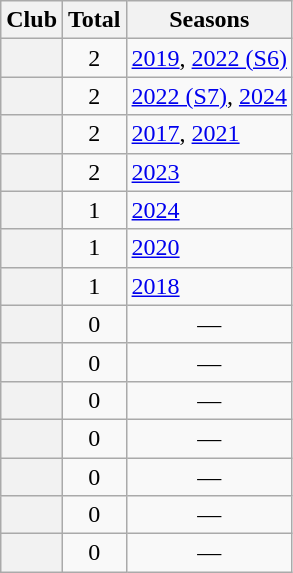<table class="wikitable sortable plainrowheaders" style=text-align:center>
<tr>
<th>Club</th>
<th>Total</th>
<th class=unsortable>Seasons</th>
</tr>
<tr>
<th scope=row align=left></th>
<td>2</td>
<td align=left><a href='#'>2019</a>, <a href='#'>2022 (S6)</a></td>
</tr>
<tr>
<th scope=row align=left></th>
<td>2</td>
<td align=left><a href='#'>2022 (S7)</a>, <a href='#'>2024</a></td>
</tr>
<tr>
<th scope=row align=left></th>
<td>2</td>
<td align=left><a href='#'>2017</a>, <a href='#'>2021</a></td>
</tr>
<tr>
<th scope=row align=left></th>
<td>2</td>
<td align=left><a href='#'>2023</a></td>
</tr>
<tr>
<th scope=row align=left></th>
<td>1</td>
<td align=left><a href='#'>2024</a></td>
</tr>
<tr>
<th scope=row align=left></th>
<td>1</td>
<td align=left><a href='#'>2020</a></td>
</tr>
<tr>
<th scope=row align=left></th>
<td>1</td>
<td align=left><a href='#'>2018</a></td>
</tr>
<tr>
<th scope=row align=left></th>
<td>0</td>
<td>—</td>
</tr>
<tr>
<th scope=row align=left></th>
<td>0</td>
<td>—</td>
</tr>
<tr>
<th scope=row align=left></th>
<td>0</td>
<td>—</td>
</tr>
<tr>
<th scope=row align=left></th>
<td>0</td>
<td>—</td>
</tr>
<tr>
<th scope=row align=left></th>
<td>0</td>
<td>—</td>
</tr>
<tr>
<th scope=row align=left></th>
<td>0</td>
<td>—</td>
</tr>
<tr>
<th scope=row align=left></th>
<td>0</td>
<td>—</td>
</tr>
</table>
